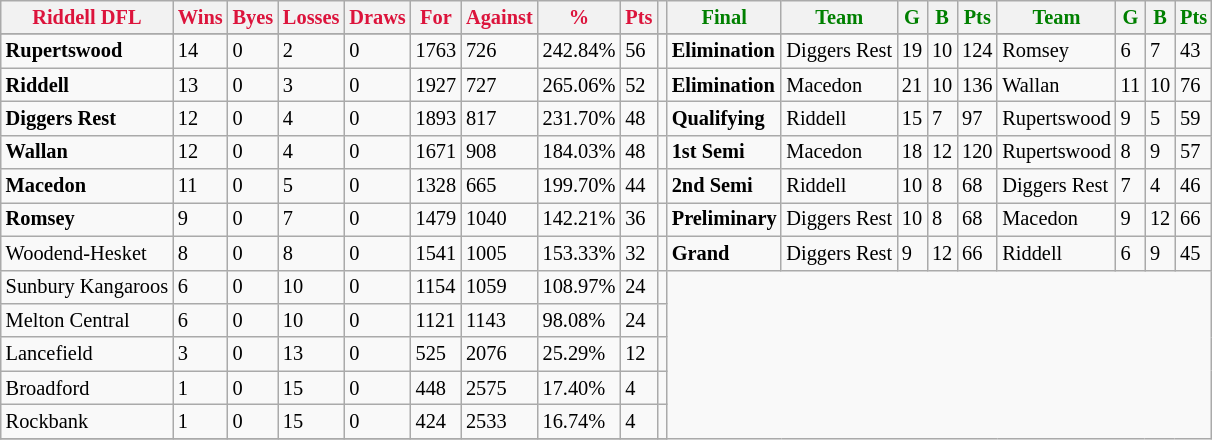<table style="font-size: 85%; text-align: left;" class="wikitable">
<tr>
<th style="color:crimson">Riddell DFL</th>
<th style="color:crimson">Wins</th>
<th style="color:crimson">Byes</th>
<th style="color:crimson">Losses</th>
<th style="color:crimson">Draws</th>
<th style="color:crimson">For</th>
<th style="color:crimson">Against</th>
<th style="color:crimson">%</th>
<th style="color:crimson">Pts</th>
<th></th>
<th style="color:green">Final</th>
<th style="color:green">Team</th>
<th style="color:green">G</th>
<th style="color:green">B</th>
<th style="color:green">Pts</th>
<th style="color:green">Team</th>
<th style="color:green">G</th>
<th style="color:green">B</th>
<th style="color:green">Pts</th>
</tr>
<tr>
</tr>
<tr>
</tr>
<tr>
<td><strong>	Rupertswood	</strong></td>
<td>14</td>
<td>0</td>
<td>2</td>
<td>0</td>
<td>1763</td>
<td>726</td>
<td>242.84%</td>
<td>56</td>
<td></td>
<td><strong>Elimination</strong></td>
<td>Diggers Rest</td>
<td>19</td>
<td>10</td>
<td>124</td>
<td>Romsey</td>
<td>6</td>
<td>7</td>
<td>43</td>
</tr>
<tr>
<td><strong>	Riddell	</strong></td>
<td>13</td>
<td>0</td>
<td>3</td>
<td>0</td>
<td>1927</td>
<td>727</td>
<td>265.06%</td>
<td>52</td>
<td></td>
<td><strong>Elimination</strong></td>
<td>Macedon</td>
<td>21</td>
<td>10</td>
<td>136</td>
<td>Wallan</td>
<td>11</td>
<td>10</td>
<td>76</td>
</tr>
<tr>
<td><strong>	Diggers Rest	</strong></td>
<td>12</td>
<td>0</td>
<td>4</td>
<td>0</td>
<td>1893</td>
<td>817</td>
<td>231.70%</td>
<td>48</td>
<td></td>
<td><strong>Qualifying</strong></td>
<td>Riddell</td>
<td>15</td>
<td>7</td>
<td>97</td>
<td>Rupertswood</td>
<td>9</td>
<td>5</td>
<td>59</td>
</tr>
<tr>
<td><strong>	Wallan	</strong></td>
<td>12</td>
<td>0</td>
<td>4</td>
<td>0</td>
<td>1671</td>
<td>908</td>
<td>184.03%</td>
<td>48</td>
<td></td>
<td><strong>1st Semi</strong></td>
<td>Macedon</td>
<td>18</td>
<td>12</td>
<td>120</td>
<td>Rupertswood</td>
<td>8</td>
<td>9</td>
<td>57</td>
</tr>
<tr>
<td><strong>	Macedon	</strong></td>
<td>11</td>
<td>0</td>
<td>5</td>
<td>0</td>
<td>1328</td>
<td>665</td>
<td>199.70%</td>
<td>44</td>
<td></td>
<td><strong>2nd Semi</strong></td>
<td>Riddell</td>
<td>10</td>
<td>8</td>
<td>68</td>
<td>Diggers Rest</td>
<td>7</td>
<td>4</td>
<td>46</td>
</tr>
<tr>
<td><strong>	Romsey	</strong></td>
<td>9</td>
<td>0</td>
<td>7</td>
<td>0</td>
<td>1479</td>
<td>1040</td>
<td>142.21%</td>
<td>36</td>
<td></td>
<td><strong>Preliminary</strong></td>
<td>Diggers Rest</td>
<td>10</td>
<td>8</td>
<td>68</td>
<td>Macedon</td>
<td>9</td>
<td>12</td>
<td>66</td>
</tr>
<tr>
<td>Woodend-Hesket</td>
<td>8</td>
<td>0</td>
<td>8</td>
<td>0</td>
<td>1541</td>
<td>1005</td>
<td>153.33%</td>
<td>32</td>
<td></td>
<td><strong>Grand</strong></td>
<td>Diggers Rest</td>
<td>9</td>
<td>12</td>
<td>66</td>
<td>Riddell</td>
<td>6</td>
<td>9</td>
<td>45</td>
</tr>
<tr>
<td>Sunbury Kangaroos</td>
<td>6</td>
<td>0</td>
<td>10</td>
<td>0</td>
<td>1154</td>
<td>1059</td>
<td>108.97%</td>
<td>24</td>
<td></td>
</tr>
<tr>
<td>Melton Central</td>
<td>6</td>
<td>0</td>
<td>10</td>
<td>0</td>
<td>1121</td>
<td>1143</td>
<td>98.08%</td>
<td>24</td>
<td></td>
</tr>
<tr>
<td>Lancefield</td>
<td>3</td>
<td>0</td>
<td>13</td>
<td>0</td>
<td>525</td>
<td>2076</td>
<td>25.29%</td>
<td>12</td>
<td></td>
</tr>
<tr>
<td>Broadford</td>
<td>1</td>
<td>0</td>
<td>15</td>
<td>0</td>
<td>448</td>
<td>2575</td>
<td>17.40%</td>
<td>4</td>
<td></td>
</tr>
<tr>
<td>Rockbank</td>
<td>1</td>
<td>0</td>
<td>15</td>
<td>0</td>
<td>424</td>
<td>2533</td>
<td>16.74%</td>
<td>4</td>
<td></td>
</tr>
<tr>
</tr>
</table>
